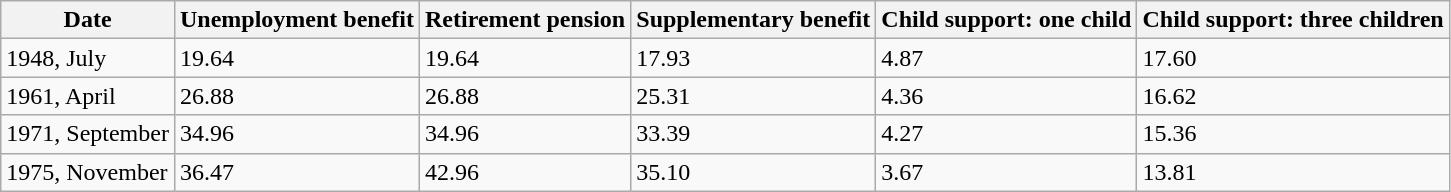<table class="wikitable sortable">
<tr>
<th>Date</th>
<th>Unemployment benefit</th>
<th>Retirement pension</th>
<th>Supplementary benefit</th>
<th>Child support: one child</th>
<th>Child support: three children</th>
</tr>
<tr>
<td>1948, July</td>
<td>19.64</td>
<td>19.64</td>
<td>17.93</td>
<td>4.87</td>
<td>17.60</td>
</tr>
<tr>
<td>1961, April</td>
<td>26.88</td>
<td>26.88</td>
<td>25.31</td>
<td>4.36</td>
<td>16.62</td>
</tr>
<tr>
<td>1971, September</td>
<td>34.96</td>
<td>34.96</td>
<td>33.39</td>
<td>4.27</td>
<td>15.36</td>
</tr>
<tr>
<td>1975, November</td>
<td>36.47</td>
<td>42.96</td>
<td>35.10</td>
<td>3.67</td>
<td>13.81</td>
</tr>
</table>
